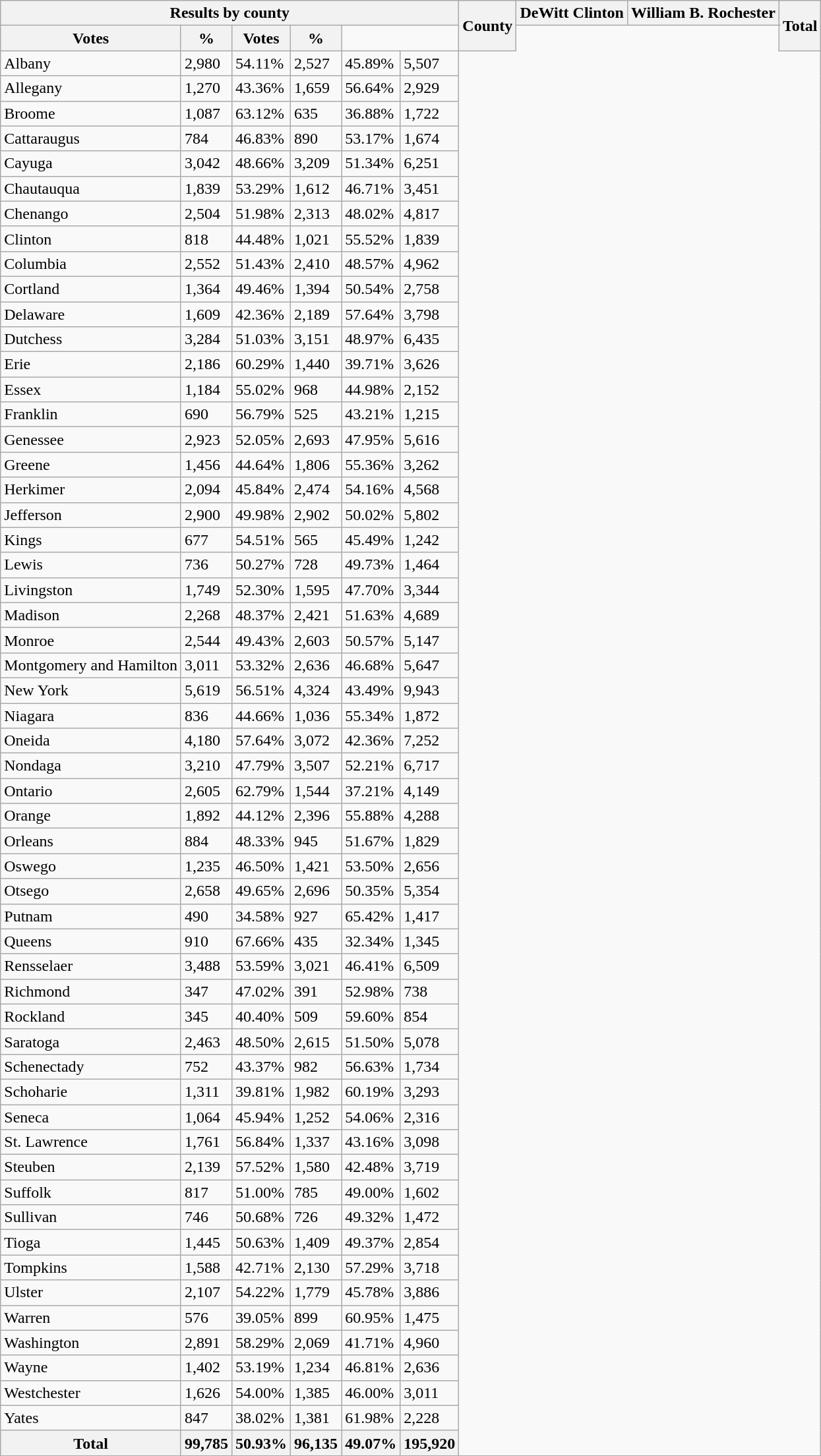<table class="wikitable sortable mw-collapsible mw-collapsed">
<tr>
<th colspan="6"><strong>Results by county</strong></th>
<th rowspan="2">County</th>
<th colspan="2">DeWitt Clinton</th>
<th colspan="2">William B. Rochester</th>
<th rowspan="2">Total</th>
</tr>
<tr>
<th>Votes</th>
<th>%</th>
<th>Votes</th>
<th>%</th>
</tr>
<tr>
<td>Albany</td>
<td>2,980</td>
<td>54.11%</td>
<td>2,527</td>
<td>45.89%</td>
<td>5,507</td>
</tr>
<tr>
<td>Allegany</td>
<td>1,270</td>
<td>43.36%</td>
<td>1,659</td>
<td>56.64%</td>
<td>2,929</td>
</tr>
<tr>
<td>Broome</td>
<td>1,087</td>
<td>63.12%</td>
<td>635</td>
<td>36.88%</td>
<td>1,722</td>
</tr>
<tr>
<td>Cattaraugus</td>
<td>784</td>
<td>46.83%</td>
<td>890</td>
<td>53.17%</td>
<td>1,674</td>
</tr>
<tr>
<td>Cayuga</td>
<td>3,042</td>
<td>48.66%</td>
<td>3,209</td>
<td>51.34%</td>
<td>6,251</td>
</tr>
<tr>
<td>Chautauqua</td>
<td>1,839</td>
<td>53.29%</td>
<td>1,612</td>
<td>46.71%</td>
<td>3,451</td>
</tr>
<tr>
<td>Chenango</td>
<td>2,504</td>
<td>51.98%</td>
<td>2,313</td>
<td>48.02%</td>
<td>4,817</td>
</tr>
<tr>
<td>Clinton</td>
<td>818</td>
<td>44.48%</td>
<td>1,021</td>
<td>55.52%</td>
<td>1,839</td>
</tr>
<tr>
<td>Columbia</td>
<td>2,552</td>
<td>51.43%</td>
<td>2,410</td>
<td>48.57%</td>
<td>4,962</td>
</tr>
<tr>
<td>Cortland</td>
<td>1,364</td>
<td>49.46%</td>
<td>1,394</td>
<td>50.54%</td>
<td>2,758</td>
</tr>
<tr>
<td>Delaware</td>
<td>1,609</td>
<td>42.36%</td>
<td>2,189</td>
<td>57.64%</td>
<td>3,798</td>
</tr>
<tr>
<td>Dutchess</td>
<td>3,284</td>
<td>51.03%</td>
<td>3,151</td>
<td>48.97%</td>
<td>6,435</td>
</tr>
<tr>
<td>Erie</td>
<td>2,186</td>
<td>60.29%</td>
<td>1,440</td>
<td>39.71%</td>
<td>3,626</td>
</tr>
<tr>
<td>Essex</td>
<td>1,184</td>
<td>55.02%</td>
<td>968</td>
<td>44.98%</td>
<td>2,152</td>
</tr>
<tr>
<td>Franklin</td>
<td>690</td>
<td>56.79%</td>
<td>525</td>
<td>43.21%</td>
<td>1,215</td>
</tr>
<tr>
<td>Genessee</td>
<td>2,923</td>
<td>52.05%</td>
<td>2,693</td>
<td>47.95%</td>
<td>5,616</td>
</tr>
<tr>
<td>Greene</td>
<td>1,456</td>
<td>44.64%</td>
<td>1,806</td>
<td>55.36%</td>
<td>3,262</td>
</tr>
<tr>
<td>Herkimer</td>
<td>2,094</td>
<td>45.84%</td>
<td>2,474</td>
<td>54.16%</td>
<td>4,568</td>
</tr>
<tr>
<td>Jefferson</td>
<td>2,900</td>
<td>49.98%</td>
<td>2,902</td>
<td>50.02%</td>
<td>5,802</td>
</tr>
<tr>
<td>Kings</td>
<td>677</td>
<td>54.51%</td>
<td>565</td>
<td>45.49%</td>
<td>1,242</td>
</tr>
<tr>
<td>Lewis</td>
<td>736</td>
<td>50.27%</td>
<td>728</td>
<td>49.73%</td>
<td>1,464</td>
</tr>
<tr>
<td>Livingston</td>
<td>1,749</td>
<td>52.30%</td>
<td>1,595</td>
<td>47.70%</td>
<td>3,344</td>
</tr>
<tr>
<td>Madison</td>
<td>2,268</td>
<td>48.37%</td>
<td>2,421</td>
<td>51.63%</td>
<td>4,689</td>
</tr>
<tr>
<td>Monroe</td>
<td>2,544</td>
<td>49.43%</td>
<td>2,603</td>
<td>50.57%</td>
<td>5,147</td>
</tr>
<tr>
<td>Montgomery and Hamilton</td>
<td>3,011</td>
<td>53.32%</td>
<td>2,636</td>
<td>46.68%</td>
<td>5,647</td>
</tr>
<tr>
<td>New York</td>
<td>5,619</td>
<td>56.51%</td>
<td>4,324</td>
<td>43.49%</td>
<td>9,943</td>
</tr>
<tr>
<td>Niagara</td>
<td>836</td>
<td>44.66%</td>
<td>1,036</td>
<td>55.34%</td>
<td>1,872</td>
</tr>
<tr>
<td>Oneida</td>
<td>4,180</td>
<td>57.64%</td>
<td>3,072</td>
<td>42.36%</td>
<td>7,252</td>
</tr>
<tr>
<td>Nondaga</td>
<td>3,210</td>
<td>47.79%</td>
<td>3,507</td>
<td>52.21%</td>
<td>6,717</td>
</tr>
<tr>
<td>Ontario</td>
<td>2,605</td>
<td>62.79%</td>
<td>1,544</td>
<td>37.21%</td>
<td>4,149</td>
</tr>
<tr>
<td>Orange</td>
<td>1,892</td>
<td>44.12%</td>
<td>2,396</td>
<td>55.88%</td>
<td>4,288</td>
</tr>
<tr>
<td>Orleans</td>
<td>884</td>
<td>48.33%</td>
<td>945</td>
<td>51.67%</td>
<td>1,829</td>
</tr>
<tr>
<td>Oswego</td>
<td>1,235</td>
<td>46.50%</td>
<td>1,421</td>
<td>53.50%</td>
<td>2,656</td>
</tr>
<tr>
<td>Otsego</td>
<td>2,658</td>
<td>49.65%</td>
<td>2,696</td>
<td>50.35%</td>
<td>5,354</td>
</tr>
<tr>
<td>Putnam</td>
<td>490</td>
<td>34.58%</td>
<td>927</td>
<td>65.42%</td>
<td>1,417</td>
</tr>
<tr>
<td>Queens</td>
<td>910</td>
<td>67.66%</td>
<td>435</td>
<td>32.34%</td>
<td>1,345</td>
</tr>
<tr>
<td>Rensselaer</td>
<td>3,488</td>
<td>53.59%</td>
<td>3,021</td>
<td>46.41%</td>
<td>6,509</td>
</tr>
<tr>
<td>Richmond</td>
<td>347</td>
<td>47.02%</td>
<td>391</td>
<td>52.98%</td>
<td>738</td>
</tr>
<tr>
<td>Rockland</td>
<td>345</td>
<td>40.40%</td>
<td>509</td>
<td>59.60%</td>
<td>854</td>
</tr>
<tr>
<td>Saratoga</td>
<td>2,463</td>
<td>48.50%</td>
<td>2,615</td>
<td>51.50%</td>
<td>5,078</td>
</tr>
<tr>
<td>Schenectady</td>
<td>752</td>
<td>43.37%</td>
<td>982</td>
<td>56.63%</td>
<td>1,734</td>
</tr>
<tr>
<td>Schoharie</td>
<td>1,311</td>
<td>39.81%</td>
<td>1,982</td>
<td>60.19%</td>
<td>3,293</td>
</tr>
<tr>
<td>Seneca</td>
<td>1,064</td>
<td>45.94%</td>
<td>1,252</td>
<td>54.06%</td>
<td>2,316</td>
</tr>
<tr>
<td>St. Lawrence</td>
<td>1,761</td>
<td>56.84%</td>
<td>1,337</td>
<td>43.16%</td>
<td>3,098</td>
</tr>
<tr>
<td>Steuben</td>
<td>2,139</td>
<td>57.52%</td>
<td>1,580</td>
<td>42.48%</td>
<td>3,719</td>
</tr>
<tr>
<td>Suffolk</td>
<td>817</td>
<td>51.00%</td>
<td>785</td>
<td>49.00%</td>
<td>1,602</td>
</tr>
<tr>
<td>Sullivan</td>
<td>746</td>
<td>50.68%</td>
<td>726</td>
<td>49.32%</td>
<td>1,472</td>
</tr>
<tr>
<td>Tioga</td>
<td>1,445</td>
<td>50.63%</td>
<td>1,409</td>
<td>49.37%</td>
<td>2,854</td>
</tr>
<tr>
<td>Tompkins</td>
<td>1,588</td>
<td>42.71%</td>
<td>2,130</td>
<td>57.29%</td>
<td>3,718</td>
</tr>
<tr>
<td>Ulster</td>
<td>2,107</td>
<td>54.22%</td>
<td>1,779</td>
<td>45.78%</td>
<td>3,886</td>
</tr>
<tr>
<td>Warren</td>
<td>576</td>
<td>39.05%</td>
<td>899</td>
<td>60.95%</td>
<td>1,475</td>
</tr>
<tr>
<td>Washington</td>
<td>2,891</td>
<td>58.29%</td>
<td>2,069</td>
<td>41.71%</td>
<td>4,960</td>
</tr>
<tr>
<td>Wayne</td>
<td>1,402</td>
<td>53.19%</td>
<td>1,234</td>
<td>46.81%</td>
<td>2,636</td>
</tr>
<tr>
<td>Westchester</td>
<td>1,626</td>
<td>54.00%</td>
<td>1,385</td>
<td>46.00%</td>
<td>3,011</td>
</tr>
<tr>
<td>Yates</td>
<td>847</td>
<td>38.02%</td>
<td>1,381</td>
<td>61.98%</td>
<td>2,228</td>
</tr>
<tr>
<th>Total</th>
<th>99,785</th>
<th>50.93%</th>
<th>96,135</th>
<th>49.07%</th>
<th>195,920</th>
</tr>
</table>
